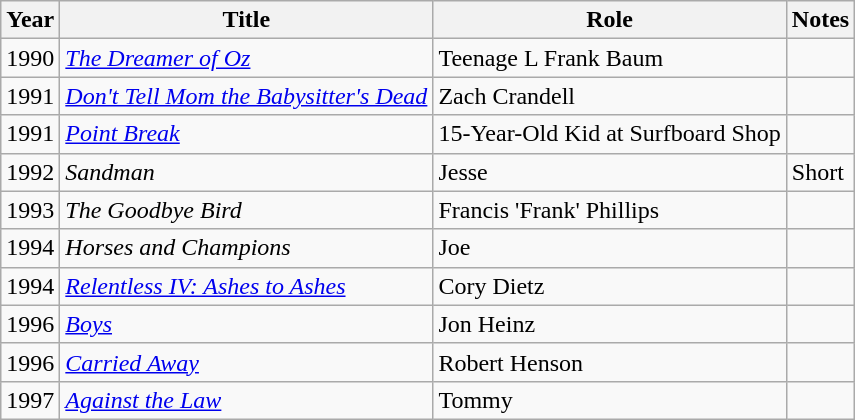<table class="wikitable sortable">
<tr>
<th>Year</th>
<th>Title</th>
<th>Role</th>
<th class="unsortable">Notes</th>
</tr>
<tr>
<td>1990</td>
<td><em><a href='#'>The Dreamer of Oz </a></em></td>
<td>Teenage L Frank Baum</td>
<td></td>
</tr>
<tr>
<td>1991</td>
<td><em><a href='#'>Don't Tell Mom the Babysitter's Dead</a></em></td>
<td>Zach Crandell</td>
<td></td>
</tr>
<tr>
<td>1991</td>
<td><em><a href='#'>Point Break</a></em></td>
<td>15-Year-Old Kid at Surfboard Shop</td>
<td></td>
</tr>
<tr>
<td>1992</td>
<td><em>Sandman</em></td>
<td>Jesse</td>
<td>Short</td>
</tr>
<tr>
<td>1993</td>
<td><em>The Goodbye Bird</em></td>
<td>Francis 'Frank' Phillips</td>
<td></td>
</tr>
<tr>
<td>1994</td>
<td><em>Horses and Champions</em></td>
<td>Joe</td>
<td></td>
</tr>
<tr>
<td>1994</td>
<td><em><a href='#'>Relentless IV: Ashes to Ashes</a></em></td>
<td>Cory Dietz</td>
<td></td>
</tr>
<tr>
<td>1996</td>
<td><em><a href='#'>Boys</a></em></td>
<td>Jon Heinz</td>
<td></td>
</tr>
<tr>
<td>1996</td>
<td><em><a href='#'>Carried Away</a></em></td>
<td>Robert Henson</td>
<td></td>
</tr>
<tr>
<td>1997</td>
<td><em><a href='#'>Against the Law</a></em></td>
<td>Tommy</td>
<td></td>
</tr>
</table>
